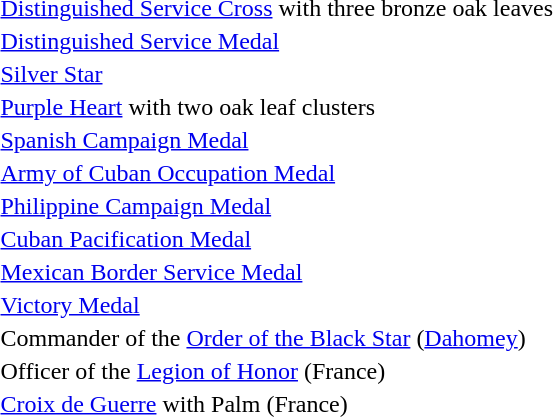<table>
<tr>
<td></td>
<td><a href='#'>Distinguished Service Cross</a> with three bronze oak leaves</td>
</tr>
<tr>
<td></td>
<td><a href='#'>Distinguished Service Medal</a></td>
</tr>
<tr>
<td></td>
<td><a href='#'>Silver Star</a></td>
</tr>
<tr>
<td></td>
<td><a href='#'>Purple Heart</a> with two oak leaf clusters</td>
</tr>
<tr>
<td></td>
<td><a href='#'>Spanish Campaign Medal</a></td>
</tr>
<tr>
<td></td>
<td><a href='#'>Army of Cuban Occupation Medal</a></td>
</tr>
<tr>
<td></td>
<td><a href='#'>Philippine Campaign Medal</a></td>
</tr>
<tr>
<td></td>
<td><a href='#'>Cuban Pacification Medal</a></td>
</tr>
<tr>
<td></td>
<td><a href='#'>Mexican Border Service Medal</a></td>
</tr>
<tr>
<td></td>
<td><a href='#'>Victory Medal</a></td>
</tr>
<tr>
<td></td>
<td>Commander of the <a href='#'>Order of the Black Star</a> (<a href='#'>Dahomey</a>)</td>
</tr>
<tr>
<td></td>
<td>Officer of the <a href='#'>Legion of Honor</a> (France)</td>
</tr>
<tr>
<td></td>
<td><a href='#'>Croix de Guerre</a> with Palm (France)</td>
</tr>
</table>
